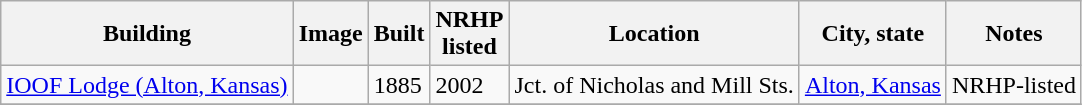<table class="wikitable sortable">
<tr>
<th>Building<br></th>
<th class="unsortable">Image</th>
<th>Built</th>
<th>NRHP<br>listed</th>
<th>Location</th>
<th>City, state</th>
<th class="unsortable">Notes</th>
</tr>
<tr>
<td><a href='#'>IOOF Lodge (Alton, Kansas)</a></td>
<td></td>
<td>1885</td>
<td>2002</td>
<td>Jct. of Nicholas and Mill Sts.<br><small></small></td>
<td><a href='#'>Alton, Kansas</a></td>
<td>NRHP-listed</td>
</tr>
<tr>
</tr>
</table>
